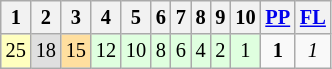<table class="wikitable" style="font-size: 85%;">
<tr>
<th>1</th>
<th>2</th>
<th>3</th>
<th>4</th>
<th>5</th>
<th>6</th>
<th>7</th>
<th>8</th>
<th>9</th>
<th>10</th>
<th><a href='#'>PP</a></th>
<th><a href='#'>FL</a></th>
</tr>
<tr align="center">
<td style="background:#FFFFBF;">25</td>
<td style="background:#DFDFDF;">18</td>
<td style="background:#FFDF9F;">15</td>
<td style="background:#DFFFDF;">12</td>
<td style="background:#DFFFDF;">10</td>
<td style="background:#DFFFDF;">8</td>
<td style="background:#DFFFDF;">6</td>
<td style="background:#DFFFDF;">4</td>
<td style="background:#DFFFDF;">2</td>
<td style="background:#DFFFDF;">1</td>
<td><strong>1</strong></td>
<td><em>1</em></td>
</tr>
</table>
